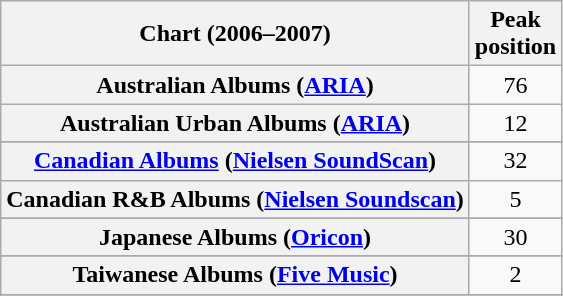<table class="wikitable sortable plainrowheaders">
<tr>
<th scope="col">Chart (2006–2007)</th>
<th scope="col">Peak<br>position</th>
</tr>
<tr>
<th scope="row">Australian Albums (<a href='#'>ARIA</a>)</th>
<td style="text-align:center;">76</td>
</tr>
<tr>
<th scope="row">Australian Urban Albums (<a href='#'>ARIA</a>)</th>
<td style="text-align:center;">12</td>
</tr>
<tr>
</tr>
<tr>
</tr>
<tr>
</tr>
<tr>
<th scope="row"><a href='#'>Canadian Albums</a> (<a href='#'>Nielsen SoundScan</a>)</th>
<td style="text-align:center;">32</td>
</tr>
<tr>
<th scope="row">Canadian R&B Albums (<a href='#'>Nielsen Soundscan</a>)</th>
<td style="text-align:center;">5</td>
</tr>
<tr>
</tr>
<tr>
</tr>
<tr>
</tr>
<tr>
<th scope="row">Japanese Albums (<a href='#'>Oricon</a>)</th>
<td style="text-align:center;">30</td>
</tr>
<tr>
</tr>
<tr>
</tr>
<tr>
</tr>
<tr>
<th scope="row">Taiwanese Albums (<a href='#'>Five Music</a>)</th>
<td style="text-align:center;">2</td>
</tr>
<tr>
</tr>
<tr>
</tr>
<tr>
</tr>
<tr>
</tr>
</table>
